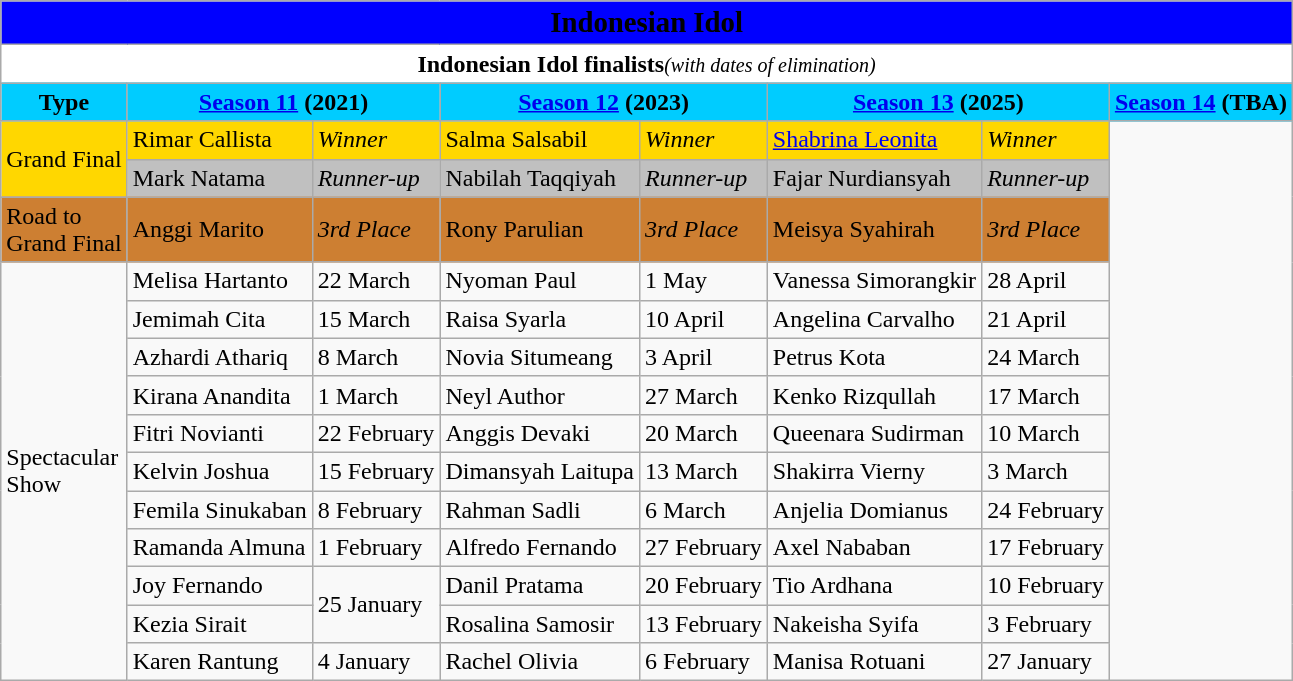<table class="wikitable">
<tr>
<td colspan="11" style="background:#0000FF; text-align:center;"><big><strong><span>Indonesian Idol</span></strong></big></td>
</tr>
<tr>
<td colspan="11" style="background:#FFFFFF; text-align:center;"><strong>Indonesian Idol finalists</strong><small><em>(with dates of elimination)</em></small></td>
</tr>
<tr>
<th style="background:#00CCFF;">Type</th>
<th colspan="2" style="background:#00CCFF;"><a href='#'>Season 11</a> (2021)</th>
<th colspan="2" style="background:#00CCFF;"><a href='#'>Season 12</a> (2023)</th>
<th colspan="2" style="background:#00CCFF;"><a href='#'>Season 13</a> (2025)</th>
<th colspan="2" style="background:#00CCFF;"><a href='#'>Season 14</a> (TBA)<br></th>
</tr>
<tr style="background:gold;">
<td rowspan="2">Grand Final</td>
<td>Rimar Callista</td>
<td><em>Winner</em></td>
<td>Salma Salsabil</td>
<td><em>Winner</em></td>
<td><a href='#'>Shabrina Leonita</a><br></td>
<td><em>Winner</em></td>
</tr>
<tr style="background:silver;">
<td>Mark Natama</td>
<td><em>Runner-up</em></td>
<td>Nabilah Taqqiyah</td>
<td><em>Runner-up</em></td>
<td>Fajar Nurdiansyah<br></td>
<td><em>Runner-up</em></td>
</tr>
<tr style="background:#cd7f32;">
<td>Road to<br>Grand Final</td>
<td>Anggi Marito</td>
<td><em>3rd Place</em></td>
<td>Rony Parulian</td>
<td><em>3rd Place</em></td>
<td>Meisya Syahirah<br></td>
<td><em>3rd Place</em></td>
</tr>
<tr>
<td rowspan="11">Spectacular<br>Show</td>
<td>Melisa Hartanto</td>
<td>22 March</td>
<td>Nyoman Paul</td>
<td>1 May</td>
<td>Vanessa Simorangkir<br></td>
<td>28 April</td>
</tr>
<tr>
<td>Jemimah Cita</td>
<td>15 March</td>
<td>Raisa Syarla</td>
<td>10 April</td>
<td>Angelina Carvalho<br></td>
<td>21 April</td>
</tr>
<tr>
<td>Azhardi Athariq</td>
<td>8 March</td>
<td>Novia Situmeang</td>
<td>3 April</td>
<td>Petrus Kota<br></td>
<td>24 March</td>
</tr>
<tr>
<td>Kirana Anandita</td>
<td>1 March</td>
<td>Neyl Author</td>
<td>27 March</td>
<td>Kenko Rizqullah<br></td>
<td>17 March</td>
</tr>
<tr>
<td>Fitri Novianti</td>
<td>22 February</td>
<td>Anggis Devaki</td>
<td>20 March</td>
<td>Queenara Sudirman<br></td>
<td>10 March</td>
</tr>
<tr>
<td>Kelvin Joshua</td>
<td>15 February</td>
<td>Dimansyah Laitupa</td>
<td>13 March</td>
<td>Shakirra Vierny<br></td>
<td>3 March</td>
</tr>
<tr>
<td>Femila Sinukaban</td>
<td>8 February</td>
<td>Rahman Sadli</td>
<td>6 March</td>
<td>Anjelia Domianus<br></td>
<td>24 February</td>
</tr>
<tr>
<td>Ramanda Almuna</td>
<td>1 February</td>
<td>Alfredo Fernando</td>
<td>27 February</td>
<td>Axel Nababan<br></td>
<td>17 February</td>
</tr>
<tr>
<td>Joy Fernando</td>
<td rowspan="2">25 January</td>
<td>Danil Pratama</td>
<td>20 February</td>
<td>Tio Ardhana<br></td>
<td>10 February</td>
</tr>
<tr>
<td>Kezia Sirait</td>
<td>Rosalina Samosir</td>
<td>13 February</td>
<td>Nakeisha Syifa<br></td>
<td>3 February</td>
</tr>
<tr>
<td>Karen Rantung</td>
<td>4 January</td>
<td>Rachel Olivia</td>
<td>6 February</td>
<td>Manisa Rotuani<br></td>
<td>27 January</td>
</tr>
</table>
